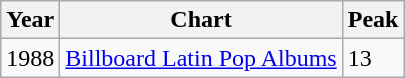<table class="wikitable">
<tr>
<th>Year</th>
<th>Chart</th>
<th>Peak</th>
</tr>
<tr>
<td>1988</td>
<td><a href='#'>Billboard Latin Pop Albums</a></td>
<td>13</td>
</tr>
</table>
